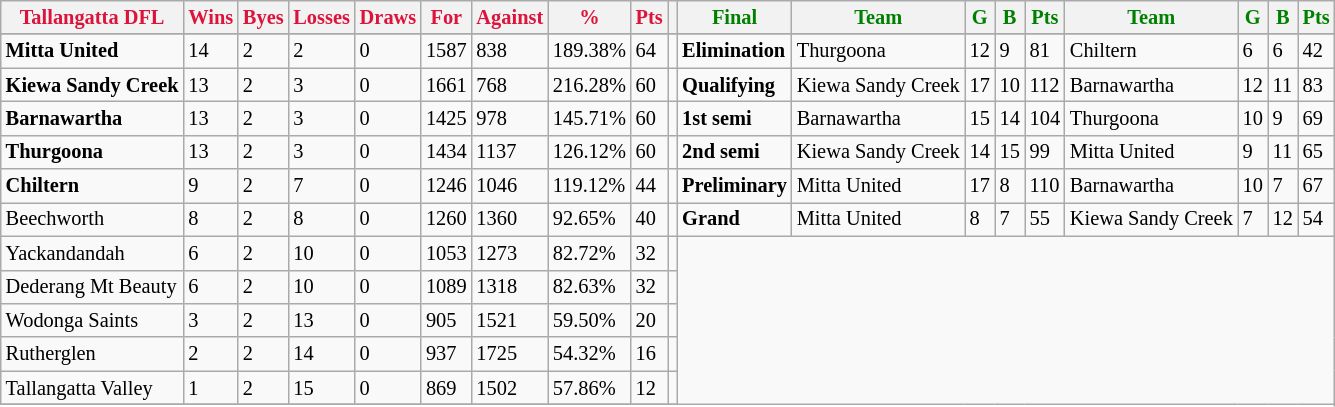<table style="font-size: 85%; text-align: left;" class="wikitable">
<tr>
<th style="color:crimson">Tallangatta  DFL</th>
<th style="color:crimson">Wins</th>
<th style="color:crimson">Byes</th>
<th style="color:crimson">Losses</th>
<th style="color:crimson">Draws</th>
<th style="color:crimson">For</th>
<th style="color:crimson">Against</th>
<th style="color:crimson">%</th>
<th style="color:crimson">Pts</th>
<th></th>
<th style="color:green">Final</th>
<th style="color:green">Team</th>
<th style="color:green">G</th>
<th style="color:green">B</th>
<th style="color:green">Pts</th>
<th style="color:green">Team</th>
<th style="color:green">G</th>
<th style="color:green">B</th>
<th style="color:green">Pts</th>
</tr>
<tr>
</tr>
<tr>
</tr>
<tr>
<td><strong>	Mitta United	</strong></td>
<td>14</td>
<td>2</td>
<td>2</td>
<td>0</td>
<td>1587</td>
<td>838</td>
<td>189.38%</td>
<td>64</td>
<td></td>
<td><strong>Elimination</strong></td>
<td>Thurgoona</td>
<td>12</td>
<td>9</td>
<td>81</td>
<td>Chiltern</td>
<td>6</td>
<td>6</td>
<td>42</td>
</tr>
<tr>
<td><strong>	Kiewa Sandy Creek	</strong></td>
<td>13</td>
<td>2</td>
<td>3</td>
<td>0</td>
<td>1661</td>
<td>768</td>
<td>216.28%</td>
<td>60</td>
<td></td>
<td><strong>Qualifying</strong></td>
<td>Kiewa Sandy Creek</td>
<td>17</td>
<td>10</td>
<td>112</td>
<td>Barnawartha</td>
<td>12</td>
<td>11</td>
<td>83</td>
</tr>
<tr>
<td><strong>	Barnawartha	</strong></td>
<td>13</td>
<td>2</td>
<td>3</td>
<td>0</td>
<td>1425</td>
<td>978</td>
<td>145.71%</td>
<td>60</td>
<td></td>
<td><strong>1st semi</strong></td>
<td>Barnawartha</td>
<td>15</td>
<td>14</td>
<td>104</td>
<td>Thurgoona</td>
<td>10</td>
<td>9</td>
<td>69</td>
</tr>
<tr>
<td><strong>	Thurgoona	</strong></td>
<td>13</td>
<td>2</td>
<td>3</td>
<td>0</td>
<td>1434</td>
<td>1137</td>
<td>126.12%</td>
<td>60</td>
<td></td>
<td><strong>2nd semi</strong></td>
<td>Kiewa Sandy Creek</td>
<td>14</td>
<td>15</td>
<td>99</td>
<td>Mitta United</td>
<td>9</td>
<td>11</td>
<td>65</td>
</tr>
<tr>
<td><strong>	Chiltern	</strong></td>
<td>9</td>
<td>2</td>
<td>7</td>
<td>0</td>
<td>1246</td>
<td>1046</td>
<td>119.12%</td>
<td>44</td>
<td></td>
<td><strong>Preliminary</strong></td>
<td>Mitta United</td>
<td>17</td>
<td>8</td>
<td>110</td>
<td>Barnawartha</td>
<td>10</td>
<td>7</td>
<td>67</td>
</tr>
<tr>
<td>Beechworth</td>
<td>8</td>
<td>2</td>
<td>8</td>
<td>0</td>
<td>1260</td>
<td>1360</td>
<td>92.65%</td>
<td>40</td>
<td></td>
<td><strong>Grand</strong></td>
<td>Mitta United</td>
<td>8</td>
<td>7</td>
<td>55</td>
<td>Kiewa Sandy Creek</td>
<td>7</td>
<td>12</td>
<td>54</td>
</tr>
<tr>
<td>Yackandandah</td>
<td>6</td>
<td>2</td>
<td>10</td>
<td>0</td>
<td>1053</td>
<td>1273</td>
<td>82.72%</td>
<td>32</td>
<td></td>
</tr>
<tr>
<td>Dederang Mt Beauty</td>
<td>6</td>
<td>2</td>
<td>10</td>
<td>0</td>
<td>1089</td>
<td>1318</td>
<td>82.63%</td>
<td>32</td>
<td></td>
</tr>
<tr>
<td>Wodonga Saints</td>
<td>3</td>
<td>2</td>
<td>13</td>
<td>0</td>
<td>905</td>
<td>1521</td>
<td>59.50%</td>
<td>20</td>
<td></td>
</tr>
<tr>
<td>Rutherglen</td>
<td>2</td>
<td>2</td>
<td>14</td>
<td>0</td>
<td>937</td>
<td>1725</td>
<td>54.32%</td>
<td>16</td>
<td></td>
</tr>
<tr>
<td>Tallangatta Valley</td>
<td>1</td>
<td>2</td>
<td>15</td>
<td>0</td>
<td>869</td>
<td>1502</td>
<td>57.86%</td>
<td>12</td>
<td></td>
</tr>
<tr>
</tr>
</table>
